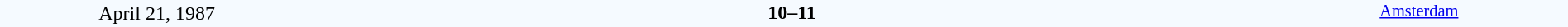<table style="width: 100%; background:#F5FAFF;" cellspacing="0">
<tr>
<td align=center rowspan=3 width=20%>April 21, 1987<br></td>
</tr>
<tr>
<td width=24% align=right></td>
<td align=center width=13%><strong>10–11</strong></td>
<td width=24%></td>
<td style=font-size:85% rowspan=3 valign=top align=center><a href='#'>Amsterdam</a></td>
</tr>
<tr style=font-size:85%>
<td align=right></td>
<td align=center></td>
<td></td>
</tr>
</table>
